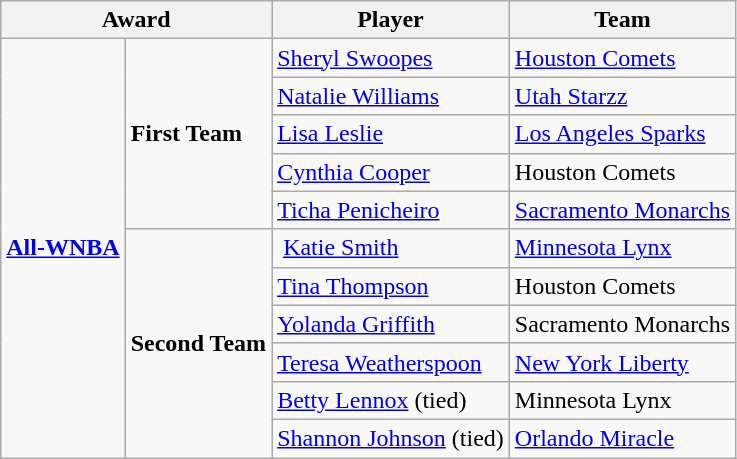<table class="wikitable">
<tr>
<th colspan=2>Award</th>
<th>Player</th>
<th>Team</th>
</tr>
<tr>
<td rowspan=11><strong><a href='#'>All-WNBA</a></strong></td>
<td rowspan=5><strong>First Team</strong></td>
<td><a href='#'>Sheryl Swoopes</a></td>
<td><a href='#'>Houston Comets</a></td>
</tr>
<tr>
<td><a href='#'>Natalie Williams</a></td>
<td><a href='#'>Utah Starzz</a></td>
</tr>
<tr>
<td><a href='#'>Lisa Leslie</a></td>
<td><a href='#'>Los Angeles Sparks</a></td>
</tr>
<tr>
<td><a href='#'>Cynthia Cooper</a></td>
<td>Houston Comets</td>
</tr>
<tr>
<td><a href='#'>Ticha Penicheiro</a></td>
<td><a href='#'>Sacramento Monarchs</a></td>
</tr>
<tr>
<td rowspan=6><strong>Second Team</strong></td>
<td> <a href='#'>Katie Smith</a></td>
<td><a href='#'>Minnesota Lynx</a></td>
</tr>
<tr>
<td><a href='#'>Tina Thompson</a></td>
<td>Houston Comets</td>
</tr>
<tr>
<td><a href='#'>Yolanda Griffith</a></td>
<td>Sacramento Monarchs</td>
</tr>
<tr>
<td><a href='#'>Teresa Weatherspoon</a></td>
<td><a href='#'>New York Liberty</a></td>
</tr>
<tr>
<td><a href='#'>Betty Lennox</a> (tied)</td>
<td>Minnesota Lynx</td>
</tr>
<tr>
<td><a href='#'>Shannon Johnson</a> (tied)</td>
<td><a href='#'>Orlando Miracle</a></td>
</tr>
</table>
